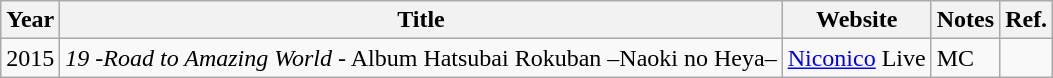<table class="wikitable">
<tr>
<th>Year</th>
<th>Title</th>
<th>Website</th>
<th>Notes</th>
<th>Ref.</th>
</tr>
<tr>
<td>2015</td>
<td><em>19 -Road to Amazing World</em> - Album Hatsubai Rokuban –Naoki no Heya–</td>
<td><a href='#'>Niconico</a> Live</td>
<td>MC</td>
<td></td>
</tr>
</table>
